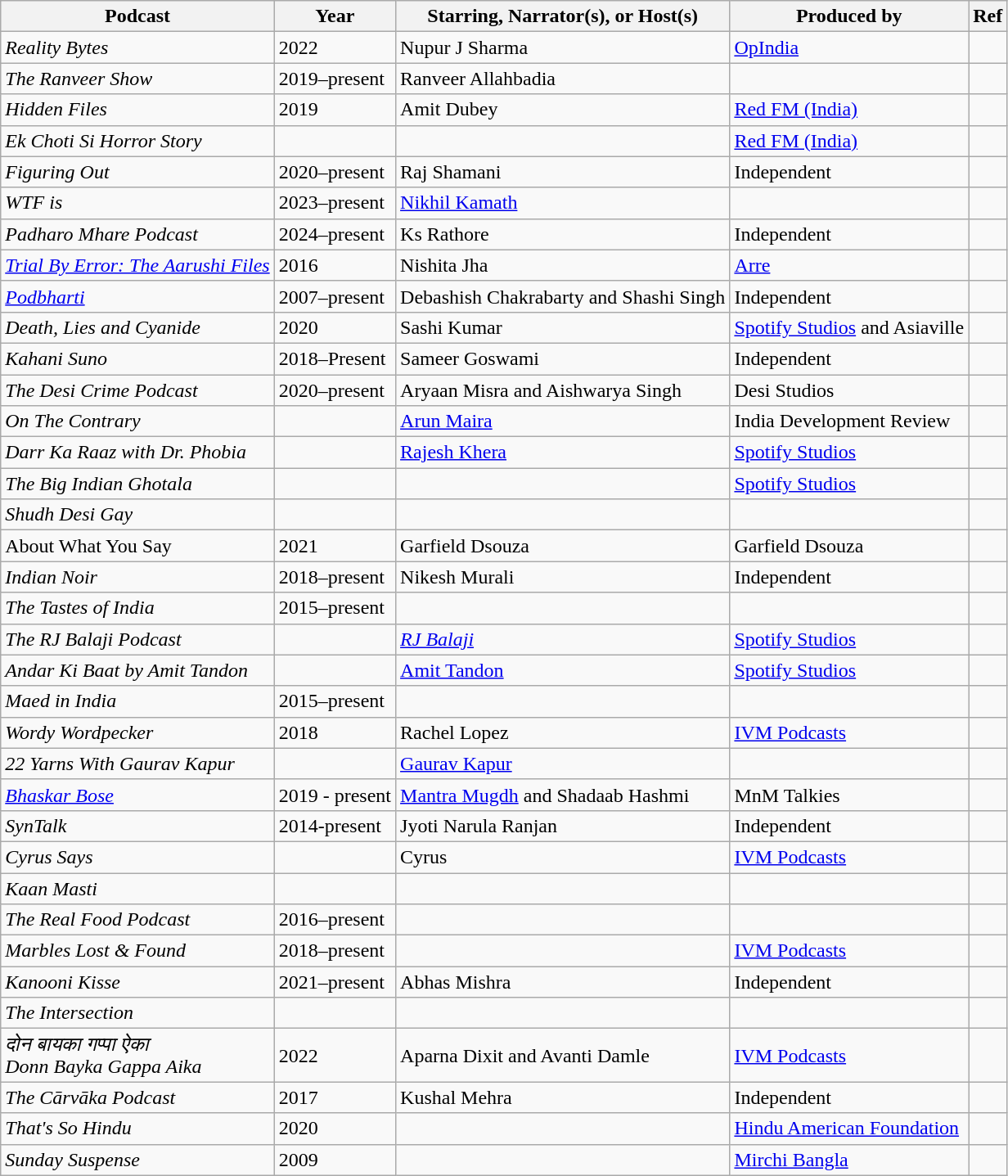<table class="wikitable sortable">
<tr>
<th>Podcast</th>
<th>Year</th>
<th>Starring, Narrator(s), or Host(s)</th>
<th>Produced by</th>
<th>Ref</th>
</tr>
<tr>
<td><em>Reality Bytes</em></td>
<td>2022</td>
<td>Nupur J Sharma</td>
<td><a href='#'>OpIndia</a></td>
<td></td>
</tr>
<tr>
<td><em>The Ranveer Show</em></td>
<td>2019–present</td>
<td>Ranveer Allahbadia</td>
<td></td>
<td></td>
</tr>
<tr>
<td><em>Hidden Files</em></td>
<td>2019</td>
<td>Amit Dubey</td>
<td><a href='#'>Red FM (India)</a></td>
<td></td>
</tr>
<tr>
<td><em>Ek Choti Si Horror Story</em></td>
<td></td>
<td></td>
<td><a href='#'>Red FM (India)</a></td>
<td></td>
</tr>
<tr>
<td><em>Figuring Out</em></td>
<td>2020–present</td>
<td>Raj Shamani</td>
<td>Independent</td>
<td></td>
</tr>
<tr>
<td><em>WTF is</em></td>
<td>2023–present</td>
<td><a href='#'>Nikhil Kamath</a></td>
<td></td>
<td></td>
</tr>
<tr>
<td><em>Padharo Mhare Podcast</em></td>
<td>2024–present</td>
<td>Ks Rathore</td>
<td>Independent</td>
<td></td>
</tr>
<tr>
<td><em><a href='#'>Trial By Error: The Aarushi Files</a></em></td>
<td>2016</td>
<td>Nishita Jha</td>
<td><a href='#'>Arre</a></td>
<td></td>
</tr>
<tr>
<td><em><a href='#'>Podbharti</a></em></td>
<td>2007–present</td>
<td>Debashish Chakrabarty and Shashi Singh</td>
<td>Independent</td>
<td></td>
</tr>
<tr>
<td><em>Death, Lies and Cyanide</em></td>
<td>2020</td>
<td>Sashi Kumar</td>
<td><a href='#'>Spotify Studios</a> and Asiaville</td>
<td></td>
</tr>
<tr>
<td><em>Kahani Suno</em></td>
<td>2018–Present</td>
<td>Sameer Goswami</td>
<td>Independent</td>
<td></td>
</tr>
<tr>
<td><em>The Desi Crime Podcast</em></td>
<td>2020–present</td>
<td>Aryaan Misra and Aishwarya Singh</td>
<td>Desi Studios</td>
<td></td>
</tr>
<tr>
<td><em>On The Contrary</em></td>
<td></td>
<td><a href='#'>Arun Maira</a></td>
<td>India Development Review</td>
<td></td>
</tr>
<tr>
<td><em>Darr Ka Raaz with Dr. Phobia</em></td>
<td></td>
<td><a href='#'>Rajesh Khera</a></td>
<td><a href='#'>Spotify Studios</a></td>
<td></td>
</tr>
<tr>
<td><em>The Big Indian Ghotala</em></td>
<td></td>
<td></td>
<td><a href='#'>Spotify Studios</a></td>
<td></td>
</tr>
<tr>
<td><em>Shudh Desi Gay</em></td>
<td></td>
<td></td>
<td></td>
<td></td>
</tr>
<tr>
<td>About What You Say</td>
<td>2021</td>
<td>Garfield Dsouza</td>
<td>Garfield Dsouza</td>
<td></td>
</tr>
<tr>
<td><em>Indian Noir</em></td>
<td>2018–present</td>
<td>Nikesh Murali</td>
<td>Independent</td>
<td></td>
</tr>
<tr>
<td><em>The Tastes of India</em></td>
<td>2015–present</td>
<td></td>
<td></td>
<td></td>
</tr>
<tr>
<td><em>The RJ Balaji Podcast</em></td>
<td></td>
<td><em><a href='#'>RJ Balaji</a></em></td>
<td><a href='#'>Spotify Studios</a></td>
<td></td>
</tr>
<tr>
<td><em>Andar Ki Baat by Amit Tandon</em></td>
<td></td>
<td><a href='#'>Amit Tandon</a></td>
<td><a href='#'>Spotify Studios</a></td>
<td></td>
</tr>
<tr>
<td><em>Maed in India</em></td>
<td>2015–present</td>
<td></td>
<td></td>
<td></td>
</tr>
<tr>
<td><em>Wordy Wordpecker</em></td>
<td>2018</td>
<td>Rachel Lopez</td>
<td><a href='#'>IVM Podcasts</a></td>
<td></td>
</tr>
<tr>
<td><em>22 Yarns With Gaurav Kapur</em></td>
<td></td>
<td><a href='#'>Gaurav Kapur</a></td>
<td></td>
<td></td>
</tr>
<tr>
<td><em><a href='#'>Bhaskar Bose</a></em></td>
<td>2019 - present</td>
<td><a href='#'>Mantra Mugdh</a> and Shadaab Hashmi</td>
<td>MnM Talkies</td>
<td></td>
</tr>
<tr>
<td><em>SynTalk</em></td>
<td>2014-present</td>
<td>Jyoti Narula Ranjan</td>
<td>Independent</td>
<td></td>
</tr>
<tr>
<td><em>Cyrus Says</em></td>
<td></td>
<td>Cyrus</td>
<td><a href='#'>IVM Podcasts</a></td>
<td></td>
</tr>
<tr>
<td><em>Kaan Masti</em></td>
<td></td>
<td></td>
<td></td>
<td></td>
</tr>
<tr>
<td><em>The Real Food Podcast</em></td>
<td>2016–present</td>
<td></td>
<td></td>
<td></td>
</tr>
<tr>
<td><em>Marbles Lost & Found</em></td>
<td>2018–present</td>
<td></td>
<td><a href='#'>IVM Podcasts</a></td>
<td></td>
</tr>
<tr>
<td><em>Kanooni Kisse</em></td>
<td>2021–present</td>
<td>Abhas Mishra</td>
<td>Independent</td>
<td></td>
</tr>
<tr>
<td><em>The Intersection</em></td>
<td></td>
<td></td>
<td></td>
<td></td>
</tr>
<tr>
<td><em>दोन बायका गप्पा ऐका</em><br><em>Donn Bayka Gappa Aika</em></td>
<td>2022</td>
<td>Aparna Dixit and Avanti Damle</td>
<td><a href='#'>IVM Podcasts</a></td>
<td></td>
</tr>
<tr>
<td><em>The Cārvāka Podcast</em></td>
<td>2017</td>
<td>Kushal Mehra</td>
<td>Independent</td>
<td></td>
</tr>
<tr>
<td><em>That's So Hindu</em></td>
<td>2020</td>
<td></td>
<td><a href='#'>Hindu American Foundation</a></td>
<td></td>
</tr>
<tr>
<td><em>Sunday Suspense</em></td>
<td>2009</td>
<td></td>
<td><a href='#'>Mirchi Bangla</a></td>
<td></td>
</tr>
</table>
